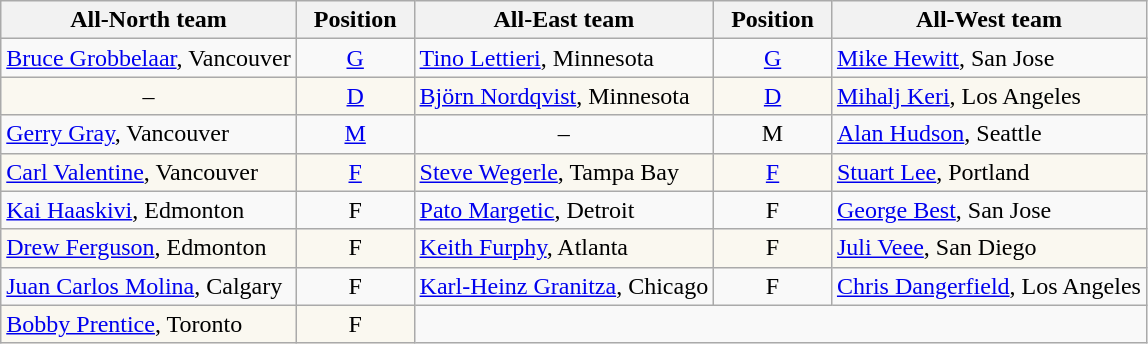<table class="wikitable">
<tr>
<th>All-North team</th>
<th>  Position  </th>
<th>All-East team</th>
<th>  Position  </th>
<th>All-West team</th>
</tr>
<tr>
<td><a href='#'>Bruce Grobbelaar</a>, Vancouver</td>
<td align=center><a href='#'>G</a></td>
<td><a href='#'>Tino Lettieri</a>, Minnesota</td>
<td align=center><a href='#'>G</a></td>
<td><a href='#'>Mike Hewitt</a>, San Jose</td>
</tr>
<tr bgcolor=#FAF8F0>
<td align=center>–</td>
<td align=center><a href='#'>D</a></td>
<td><a href='#'>Björn Nordqvist</a>, Minnesota</td>
<td align=center><a href='#'>D</a></td>
<td><a href='#'>Mihalj Keri</a>, Los Angeles</td>
</tr>
<tr>
<td><a href='#'>Gerry Gray</a>, Vancouver</td>
<td align=center><a href='#'>M</a></td>
<td align=center>–</td>
<td align=center>M</td>
<td><a href='#'>Alan Hudson</a>, Seattle</td>
</tr>
<tr bgcolor=#FAF8F0>
<td><a href='#'>Carl Valentine</a>, Vancouver</td>
<td align=center><a href='#'>F</a></td>
<td><a href='#'>Steve Wegerle</a>, Tampa Bay</td>
<td align=center><a href='#'>F</a></td>
<td><a href='#'>Stuart Lee</a>, Portland</td>
</tr>
<tr>
<td><a href='#'>Kai Haaskivi</a>, Edmonton</td>
<td align=center>F</td>
<td><a href='#'>Pato Margetic</a>, Detroit</td>
<td align=center>F</td>
<td><a href='#'>George Best</a>, San Jose</td>
</tr>
<tr bgcolor=#FAF8F0>
<td><a href='#'>Drew Ferguson</a>, Edmonton</td>
<td align=center>F</td>
<td><a href='#'>Keith Furphy</a>, Atlanta</td>
<td align=center>F</td>
<td><a href='#'>Juli Veee</a>, San Diego</td>
</tr>
<tr>
<td><a href='#'>Juan Carlos Molina</a>, Calgary</td>
<td align=center>F</td>
<td><a href='#'>Karl-Heinz Granitza</a>, Chicago</td>
<td align=center>F</td>
<td><a href='#'>Chris Dangerfield</a>, Los Angeles</td>
</tr>
<tr bgcolor=#FAF8F0>
<td><a href='#'>Bobby Prentice</a>, Toronto</td>
<td align=center>F</td>
</tr>
</table>
